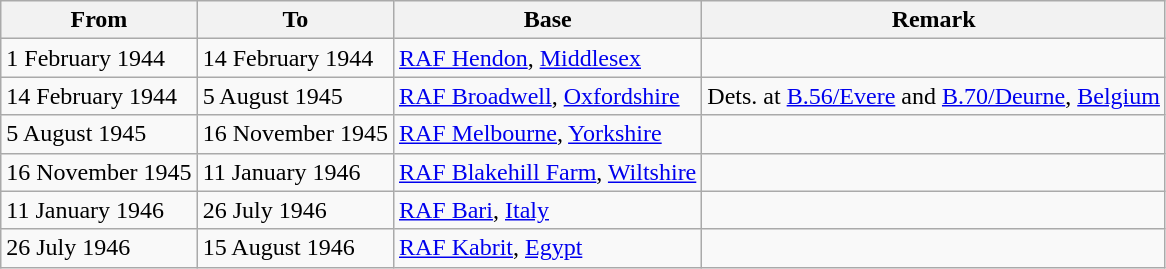<table class="wikitable">
<tr>
<th>From</th>
<th>To</th>
<th>Base</th>
<th>Remark</th>
</tr>
<tr>
<td>1 February 1944</td>
<td>14 February 1944</td>
<td><a href='#'>RAF Hendon</a>, <a href='#'>Middlesex</a></td>
<td></td>
</tr>
<tr>
<td>14 February 1944</td>
<td>5 August 1945</td>
<td><a href='#'>RAF Broadwell</a>, <a href='#'>Oxfordshire</a></td>
<td>Dets. at <a href='#'>B.56/Evere</a> and <a href='#'>B.70/Deurne</a>, <a href='#'>Belgium</a></td>
</tr>
<tr>
<td>5 August 1945</td>
<td>16 November 1945</td>
<td><a href='#'>RAF Melbourne</a>, <a href='#'>Yorkshire</a></td>
<td></td>
</tr>
<tr>
<td>16 November 1945</td>
<td>11 January 1946</td>
<td><a href='#'>RAF Blakehill Farm</a>, <a href='#'>Wiltshire</a></td>
<td></td>
</tr>
<tr>
<td>11 January 1946</td>
<td>26 July 1946</td>
<td><a href='#'>RAF Bari</a>, <a href='#'>Italy</a></td>
<td></td>
</tr>
<tr>
<td>26 July 1946</td>
<td>15 August 1946</td>
<td><a href='#'>RAF Kabrit</a>, <a href='#'>Egypt</a></td>
<td></td>
</tr>
</table>
